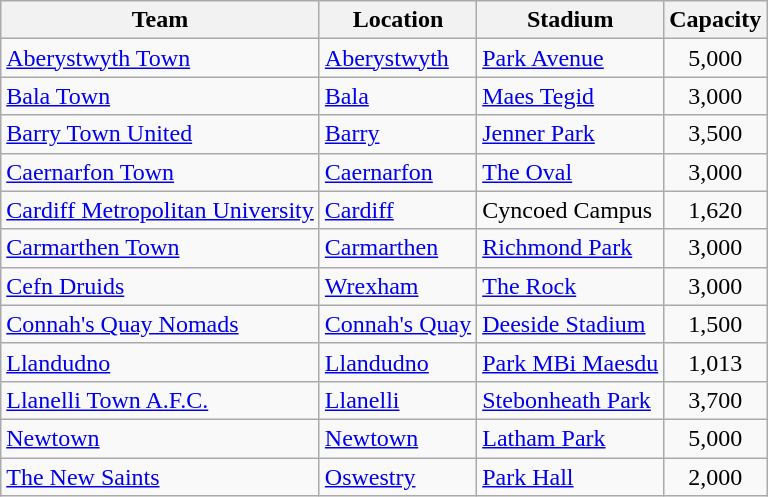<table class="wikitable sortable">
<tr>
<th>Team</th>
<th>Location</th>
<th>Stadium</th>
<th>Capacity</th>
</tr>
<tr>
<td><a href='#'>Aberystwyth Town</a></td>
<td><a href='#'>Aberystwyth</a></td>
<td><a href='#'>Park Avenue</a></td>
<td align="center">5,000</td>
</tr>
<tr>
<td><a href='#'>Bala Town</a></td>
<td><a href='#'>Bala</a></td>
<td><a href='#'>Maes Tegid</a></td>
<td align="center">3,000</td>
</tr>
<tr>
<td><a href='#'>Barry Town United</a></td>
<td><a href='#'>Barry</a></td>
<td><a href='#'>Jenner Park</a></td>
<td align="center">3,500</td>
</tr>
<tr>
<td><a href='#'>Caernarfon Town</a></td>
<td><a href='#'>Caernarfon</a></td>
<td><a href='#'>The Oval</a></td>
<td align="center">3,000</td>
</tr>
<tr>
<td><a href='#'>Cardiff Metropolitan University</a></td>
<td><a href='#'>Cardiff</a></td>
<td>Cyncoed Campus</td>
<td align="center">1,620</td>
</tr>
<tr>
<td><a href='#'>Carmarthen Town</a></td>
<td><a href='#'>Carmarthen</a></td>
<td><a href='#'>Richmond Park</a></td>
<td align="center">3,000</td>
</tr>
<tr>
<td><a href='#'>Cefn Druids</a></td>
<td><a href='#'>Wrexham</a></td>
<td><a href='#'>The Rock</a></td>
<td align="center">3,000</td>
</tr>
<tr>
<td><a href='#'>Connah's Quay Nomads</a></td>
<td><a href='#'>Connah's Quay</a></td>
<td><a href='#'>Deeside Stadium</a></td>
<td align="center">1,500</td>
</tr>
<tr>
<td><a href='#'>Llandudno</a></td>
<td><a href='#'>Llandudno</a></td>
<td><a href='#'>Park MBi Maesdu</a></td>
<td align="center">1,013</td>
</tr>
<tr>
<td><a href='#'>Llanelli Town A.F.C.</a></td>
<td><a href='#'>Llanelli</a></td>
<td><a href='#'>Stebonheath Park</a></td>
<td align="center">3,700</td>
</tr>
<tr>
<td><a href='#'>Newtown</a></td>
<td><a href='#'>Newtown</a></td>
<td><a href='#'>Latham Park</a></td>
<td align="center">5,000</td>
</tr>
<tr>
<td><a href='#'>The New Saints</a></td>
<td><a href='#'>Oswestry</a></td>
<td><a href='#'>Park Hall</a></td>
<td align="center">2,000</td>
</tr>
</table>
